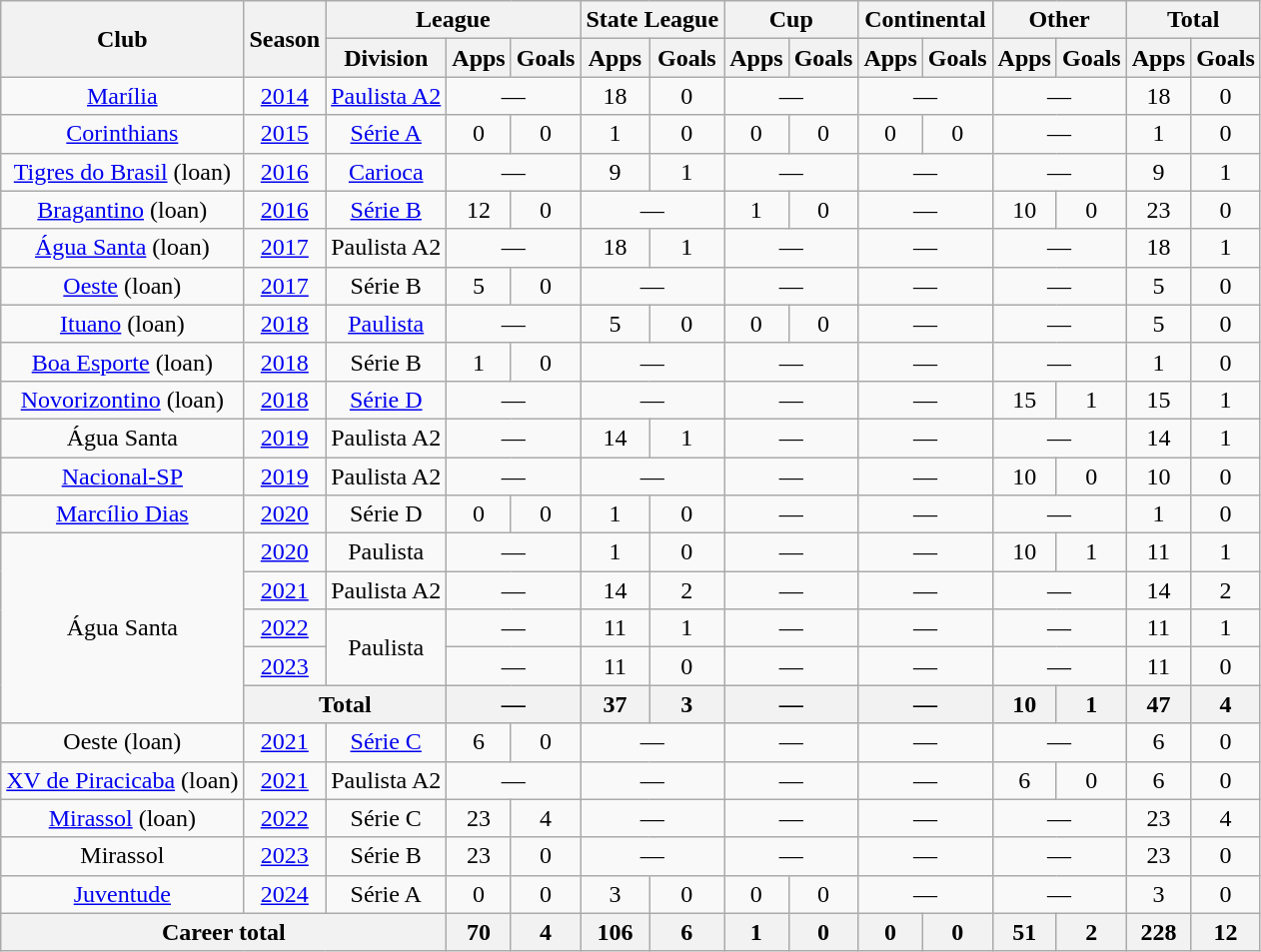<table class="wikitable" style="text-align: center;">
<tr>
<th rowspan="2">Club</th>
<th rowspan="2">Season</th>
<th colspan="3">League</th>
<th colspan="2">State League</th>
<th colspan="2">Cup</th>
<th colspan="2">Continental</th>
<th colspan="2">Other</th>
<th colspan="2">Total</th>
</tr>
<tr>
<th>Division</th>
<th>Apps</th>
<th>Goals</th>
<th>Apps</th>
<th>Goals</th>
<th>Apps</th>
<th>Goals</th>
<th>Apps</th>
<th>Goals</th>
<th>Apps</th>
<th>Goals</th>
<th>Apps</th>
<th>Goals</th>
</tr>
<tr>
<td><a href='#'>Marília</a></td>
<td><a href='#'>2014</a></td>
<td><a href='#'>Paulista A2</a></td>
<td colspan="2">—</td>
<td>18</td>
<td>0</td>
<td colspan="2">—</td>
<td colspan="2">—</td>
<td colspan="2">—</td>
<td>18</td>
<td>0</td>
</tr>
<tr>
<td><a href='#'>Corinthians</a></td>
<td><a href='#'>2015</a></td>
<td><a href='#'>Série A</a></td>
<td>0</td>
<td>0</td>
<td>1</td>
<td>0</td>
<td>0</td>
<td>0</td>
<td>0</td>
<td>0</td>
<td colspan="2">—</td>
<td>1</td>
<td>0</td>
</tr>
<tr>
<td><a href='#'>Tigres do Brasil</a> (loan)</td>
<td><a href='#'>2016</a></td>
<td><a href='#'>Carioca</a></td>
<td colspan="2">—</td>
<td>9</td>
<td>1</td>
<td colspan="2">—</td>
<td colspan="2">—</td>
<td colspan="2">—</td>
<td>9</td>
<td>1</td>
</tr>
<tr>
<td><a href='#'>Bragantino</a> (loan)</td>
<td><a href='#'>2016</a></td>
<td><a href='#'>Série B</a></td>
<td>12</td>
<td>0</td>
<td colspan="2">—</td>
<td>1</td>
<td>0</td>
<td colspan="2">—</td>
<td>10</td>
<td>0</td>
<td>23</td>
<td>0</td>
</tr>
<tr>
<td><a href='#'>Água Santa</a> (loan)</td>
<td><a href='#'>2017</a></td>
<td>Paulista A2</td>
<td colspan="2">—</td>
<td>18</td>
<td>1</td>
<td colspan="2">—</td>
<td colspan="2">—</td>
<td colspan="2">—</td>
<td>18</td>
<td>1</td>
</tr>
<tr>
<td><a href='#'>Oeste</a> (loan)</td>
<td><a href='#'>2017</a></td>
<td>Série B</td>
<td>5</td>
<td>0</td>
<td colspan="2">—</td>
<td colspan="2">—</td>
<td colspan="2">—</td>
<td colspan="2">—</td>
<td>5</td>
<td>0</td>
</tr>
<tr>
<td><a href='#'>Ituano</a> (loan)</td>
<td><a href='#'>2018</a></td>
<td><a href='#'>Paulista</a></td>
<td colspan="2">—</td>
<td>5</td>
<td>0</td>
<td>0</td>
<td>0</td>
<td colspan="2">—</td>
<td colspan="2">—</td>
<td>5</td>
<td>0</td>
</tr>
<tr>
<td><a href='#'>Boa Esporte</a> (loan)</td>
<td><a href='#'>2018</a></td>
<td>Série B</td>
<td>1</td>
<td>0</td>
<td colspan="2">—</td>
<td colspan="2">—</td>
<td colspan="2">—</td>
<td colspan="2">—</td>
<td>1</td>
<td>0</td>
</tr>
<tr>
<td><a href='#'>Novorizontino</a> (loan)</td>
<td><a href='#'>2018</a></td>
<td><a href='#'>Série D</a></td>
<td colspan="2">—</td>
<td colspan="2">—</td>
<td colspan="2">—</td>
<td colspan="2">—</td>
<td>15</td>
<td>1</td>
<td>15</td>
<td>1</td>
</tr>
<tr>
<td>Água Santa</td>
<td><a href='#'>2019</a></td>
<td>Paulista A2</td>
<td colspan="2">—</td>
<td>14</td>
<td>1</td>
<td colspan="2">—</td>
<td colspan="2">—</td>
<td colspan="2">—</td>
<td>14</td>
<td>1</td>
</tr>
<tr>
<td><a href='#'>Nacional-SP</a></td>
<td><a href='#'>2019</a></td>
<td>Paulista A2</td>
<td colspan="2">—</td>
<td colspan="2">—</td>
<td colspan="2">—</td>
<td colspan="2">—</td>
<td>10</td>
<td>0</td>
<td>10</td>
<td>0</td>
</tr>
<tr>
<td><a href='#'>Marcílio Dias</a></td>
<td><a href='#'>2020</a></td>
<td>Série D</td>
<td>0</td>
<td>0</td>
<td>1</td>
<td>0</td>
<td colspan="2">—</td>
<td colspan="2">—</td>
<td colspan="2">—</td>
<td>1</td>
<td>0</td>
</tr>
<tr>
<td rowspan="5" valign="center">Água Santa</td>
<td><a href='#'>2020</a></td>
<td>Paulista</td>
<td colspan="2">—</td>
<td>1</td>
<td>0</td>
<td colspan="2">—</td>
<td colspan="2">—</td>
<td>10</td>
<td>1</td>
<td>11</td>
<td>1</td>
</tr>
<tr>
<td><a href='#'>2021</a></td>
<td>Paulista A2</td>
<td colspan="2">—</td>
<td>14</td>
<td>2</td>
<td colspan="2">—</td>
<td colspan="2">—</td>
<td colspan="2">—</td>
<td>14</td>
<td>2</td>
</tr>
<tr>
<td><a href='#'>2022</a></td>
<td rowspan="2">Paulista</td>
<td colspan="2">—</td>
<td>11</td>
<td>1</td>
<td colspan="2">—</td>
<td colspan="2">—</td>
<td colspan="2">—</td>
<td>11</td>
<td>1</td>
</tr>
<tr>
<td><a href='#'>2023</a></td>
<td colspan="2">—</td>
<td>11</td>
<td>0</td>
<td colspan="2">—</td>
<td colspan="2">—</td>
<td colspan="2">—</td>
<td>11</td>
<td>0</td>
</tr>
<tr>
<th colspan="2">Total</th>
<th colspan="2">—</th>
<th>37</th>
<th>3</th>
<th colspan="2">—</th>
<th colspan="2">—</th>
<th>10</th>
<th>1</th>
<th>47</th>
<th>4</th>
</tr>
<tr>
<td>Oeste (loan)</td>
<td><a href='#'>2021</a></td>
<td><a href='#'>Série C</a></td>
<td>6</td>
<td>0</td>
<td colspan="2">—</td>
<td colspan="2">—</td>
<td colspan="2">—</td>
<td colspan="2">—</td>
<td>6</td>
<td>0</td>
</tr>
<tr>
<td><a href='#'>XV de Piracicaba</a> (loan)</td>
<td><a href='#'>2021</a></td>
<td>Paulista A2</td>
<td colspan="2">—</td>
<td colspan="2">—</td>
<td colspan="2">—</td>
<td colspan="2">—</td>
<td>6</td>
<td>0</td>
<td>6</td>
<td>0</td>
</tr>
<tr>
<td><a href='#'>Mirassol</a> (loan)</td>
<td><a href='#'>2022</a></td>
<td>Série C</td>
<td>23</td>
<td>4</td>
<td colspan="2">—</td>
<td colspan="2">—</td>
<td colspan="2">—</td>
<td colspan="2">—</td>
<td>23</td>
<td>4</td>
</tr>
<tr>
<td>Mirassol</td>
<td><a href='#'>2023</a></td>
<td>Série B</td>
<td>23</td>
<td>0</td>
<td colspan="2">—</td>
<td colspan="2">—</td>
<td colspan="2">—</td>
<td colspan="2">—</td>
<td>23</td>
<td>0</td>
</tr>
<tr>
<td><a href='#'>Juventude</a></td>
<td><a href='#'>2024</a></td>
<td>Série A</td>
<td>0</td>
<td>0</td>
<td>3</td>
<td>0</td>
<td>0</td>
<td>0</td>
<td colspan="2">—</td>
<td colspan="2">—</td>
<td>3</td>
<td>0</td>
</tr>
<tr>
<th colspan="3"><strong>Career total</strong></th>
<th>70</th>
<th>4</th>
<th>106</th>
<th>6</th>
<th>1</th>
<th>0</th>
<th>0</th>
<th>0</th>
<th>51</th>
<th>2</th>
<th>228</th>
<th>12</th>
</tr>
</table>
